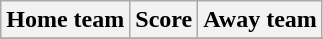<table class="wikitable" style="text-align: center">
<tr>
<th>Home team</th>
<th>Score</th>
<th>Away team</th>
</tr>
<tr>
</tr>
</table>
